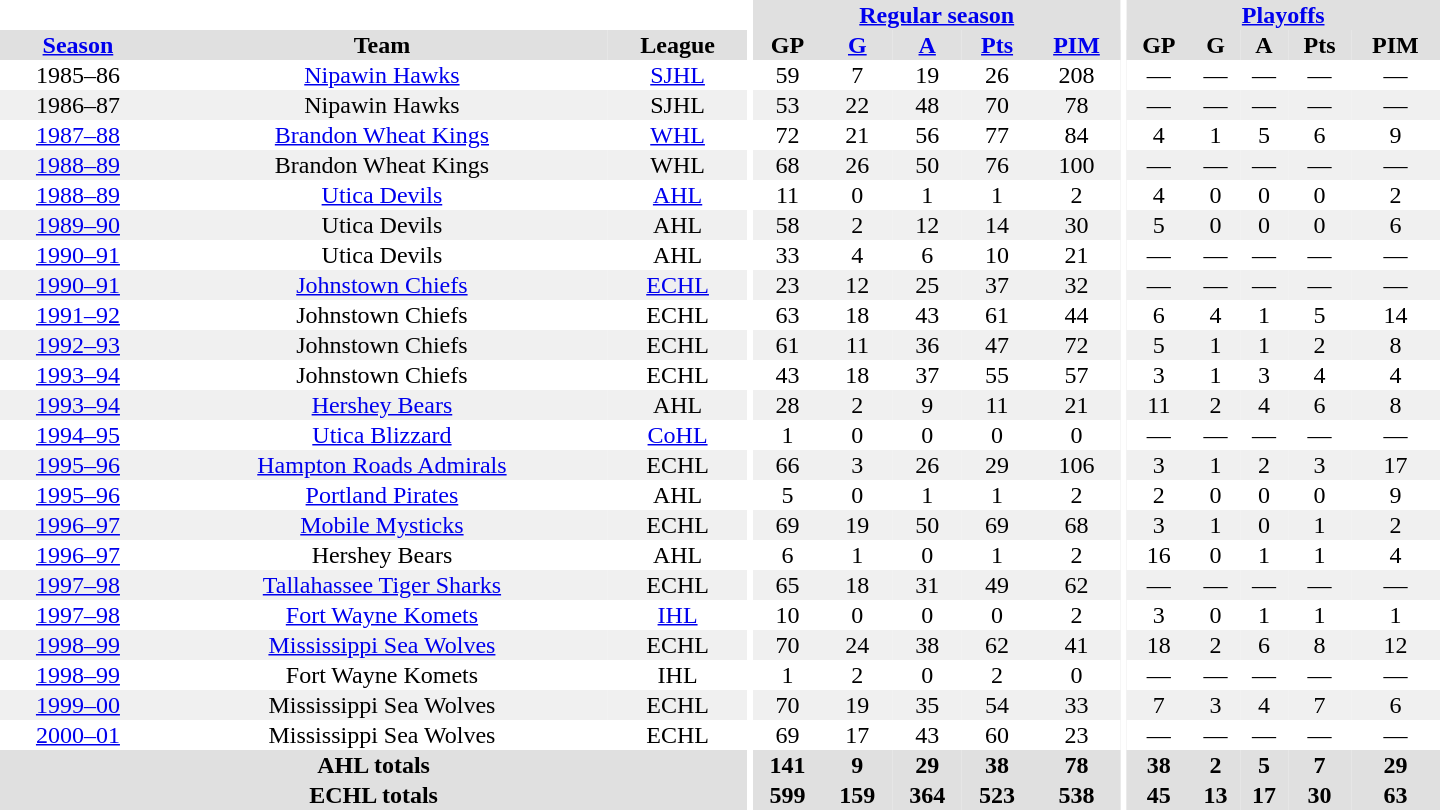<table border="0" cellpadding="1" cellspacing="0" style="text-align:center; width:60em">
<tr bgcolor="#e0e0e0">
<th colspan="3" bgcolor="#ffffff"></th>
<th rowspan="99" bgcolor="#ffffff"></th>
<th colspan="5"><a href='#'>Regular season</a></th>
<th rowspan="99" bgcolor="#ffffff"></th>
<th colspan="5"><a href='#'>Playoffs</a></th>
</tr>
<tr bgcolor="#e0e0e0">
<th><a href='#'>Season</a></th>
<th>Team</th>
<th>League</th>
<th>GP</th>
<th><a href='#'>G</a></th>
<th><a href='#'>A</a></th>
<th><a href='#'>Pts</a></th>
<th><a href='#'>PIM</a></th>
<th>GP</th>
<th>G</th>
<th>A</th>
<th>Pts</th>
<th>PIM</th>
</tr>
<tr>
<td>1985–86</td>
<td><a href='#'>Nipawin Hawks</a></td>
<td><a href='#'>SJHL</a></td>
<td>59</td>
<td>7</td>
<td>19</td>
<td>26</td>
<td>208</td>
<td>—</td>
<td>—</td>
<td>—</td>
<td>—</td>
<td>—</td>
</tr>
<tr bgcolor="#f0f0f0">
<td>1986–87</td>
<td>Nipawin Hawks</td>
<td>SJHL</td>
<td>53</td>
<td>22</td>
<td>48</td>
<td>70</td>
<td>78</td>
<td>—</td>
<td>—</td>
<td>—</td>
<td>—</td>
<td>—</td>
</tr>
<tr>
<td><a href='#'>1987–88</a></td>
<td><a href='#'>Brandon Wheat Kings</a></td>
<td><a href='#'>WHL</a></td>
<td>72</td>
<td>21</td>
<td>56</td>
<td>77</td>
<td>84</td>
<td>4</td>
<td>1</td>
<td>5</td>
<td>6</td>
<td>9</td>
</tr>
<tr bgcolor="#f0f0f0">
<td><a href='#'>1988–89</a></td>
<td>Brandon Wheat Kings</td>
<td>WHL</td>
<td>68</td>
<td>26</td>
<td>50</td>
<td>76</td>
<td>100</td>
<td>—</td>
<td>—</td>
<td>—</td>
<td>—</td>
<td>—</td>
</tr>
<tr>
<td><a href='#'>1988–89</a></td>
<td><a href='#'>Utica Devils</a></td>
<td><a href='#'>AHL</a></td>
<td>11</td>
<td>0</td>
<td>1</td>
<td>1</td>
<td>2</td>
<td>4</td>
<td>0</td>
<td>0</td>
<td>0</td>
<td>2</td>
</tr>
<tr bgcolor="#f0f0f0">
<td><a href='#'>1989–90</a></td>
<td>Utica Devils</td>
<td>AHL</td>
<td>58</td>
<td>2</td>
<td>12</td>
<td>14</td>
<td>30</td>
<td>5</td>
<td>0</td>
<td>0</td>
<td>0</td>
<td>6</td>
</tr>
<tr>
<td><a href='#'>1990–91</a></td>
<td>Utica Devils</td>
<td>AHL</td>
<td>33</td>
<td>4</td>
<td>6</td>
<td>10</td>
<td>21</td>
<td>—</td>
<td>—</td>
<td>—</td>
<td>—</td>
<td>—</td>
</tr>
<tr bgcolor="#f0f0f0">
<td><a href='#'>1990–91</a></td>
<td><a href='#'>Johnstown Chiefs</a></td>
<td><a href='#'>ECHL</a></td>
<td>23</td>
<td>12</td>
<td>25</td>
<td>37</td>
<td>32</td>
<td>—</td>
<td>—</td>
<td>—</td>
<td>—</td>
<td>—</td>
</tr>
<tr>
<td><a href='#'>1991–92</a></td>
<td>Johnstown Chiefs</td>
<td>ECHL</td>
<td>63</td>
<td>18</td>
<td>43</td>
<td>61</td>
<td>44</td>
<td>6</td>
<td>4</td>
<td>1</td>
<td>5</td>
<td>14</td>
</tr>
<tr bgcolor="#f0f0f0">
<td><a href='#'>1992–93</a></td>
<td>Johnstown Chiefs</td>
<td>ECHL</td>
<td>61</td>
<td>11</td>
<td>36</td>
<td>47</td>
<td>72</td>
<td>5</td>
<td>1</td>
<td>1</td>
<td>2</td>
<td>8</td>
</tr>
<tr>
<td><a href='#'>1993–94</a></td>
<td>Johnstown Chiefs</td>
<td>ECHL</td>
<td>43</td>
<td>18</td>
<td>37</td>
<td>55</td>
<td>57</td>
<td>3</td>
<td>1</td>
<td>3</td>
<td>4</td>
<td>4</td>
</tr>
<tr bgcolor="#f0f0f0">
<td><a href='#'>1993–94</a></td>
<td><a href='#'>Hershey Bears</a></td>
<td>AHL</td>
<td>28</td>
<td>2</td>
<td>9</td>
<td>11</td>
<td>21</td>
<td>11</td>
<td>2</td>
<td>4</td>
<td>6</td>
<td>8</td>
</tr>
<tr>
<td><a href='#'>1994–95</a></td>
<td><a href='#'>Utica Blizzard</a></td>
<td><a href='#'>CoHL</a></td>
<td>1</td>
<td>0</td>
<td>0</td>
<td>0</td>
<td>0</td>
<td>—</td>
<td>—</td>
<td>—</td>
<td>—</td>
<td>—</td>
</tr>
<tr bgcolor="#f0f0f0">
<td><a href='#'>1995–96</a></td>
<td><a href='#'>Hampton Roads Admirals</a></td>
<td>ECHL</td>
<td>66</td>
<td>3</td>
<td>26</td>
<td>29</td>
<td>106</td>
<td>3</td>
<td>1</td>
<td>2</td>
<td>3</td>
<td>17</td>
</tr>
<tr>
<td><a href='#'>1995–96</a></td>
<td><a href='#'>Portland Pirates</a></td>
<td>AHL</td>
<td>5</td>
<td>0</td>
<td>1</td>
<td>1</td>
<td>2</td>
<td>2</td>
<td>0</td>
<td>0</td>
<td>0</td>
<td>9</td>
</tr>
<tr bgcolor="#f0f0f0">
<td><a href='#'>1996–97</a></td>
<td><a href='#'>Mobile Mysticks</a></td>
<td>ECHL</td>
<td>69</td>
<td>19</td>
<td>50</td>
<td>69</td>
<td>68</td>
<td>3</td>
<td>1</td>
<td>0</td>
<td>1</td>
<td>2</td>
</tr>
<tr>
<td><a href='#'>1996–97</a></td>
<td>Hershey Bears</td>
<td>AHL</td>
<td>6</td>
<td>1</td>
<td>0</td>
<td>1</td>
<td>2</td>
<td>16</td>
<td>0</td>
<td>1</td>
<td>1</td>
<td>4</td>
</tr>
<tr bgcolor="#f0f0f0">
<td><a href='#'>1997–98</a></td>
<td><a href='#'>Tallahassee Tiger Sharks</a></td>
<td>ECHL</td>
<td>65</td>
<td>18</td>
<td>31</td>
<td>49</td>
<td>62</td>
<td>—</td>
<td>—</td>
<td>—</td>
<td>—</td>
<td>—</td>
</tr>
<tr>
<td><a href='#'>1997–98</a></td>
<td><a href='#'>Fort Wayne Komets</a></td>
<td><a href='#'>IHL</a></td>
<td>10</td>
<td>0</td>
<td>0</td>
<td>0</td>
<td>2</td>
<td>3</td>
<td>0</td>
<td>1</td>
<td>1</td>
<td>1</td>
</tr>
<tr bgcolor="#f0f0f0">
<td><a href='#'>1998–99</a></td>
<td><a href='#'>Mississippi Sea Wolves</a></td>
<td>ECHL</td>
<td>70</td>
<td>24</td>
<td>38</td>
<td>62</td>
<td>41</td>
<td>18</td>
<td>2</td>
<td>6</td>
<td>8</td>
<td>12</td>
</tr>
<tr>
<td><a href='#'>1998–99</a></td>
<td>Fort Wayne Komets</td>
<td>IHL</td>
<td>1</td>
<td>2</td>
<td>0</td>
<td>2</td>
<td>0</td>
<td>—</td>
<td>—</td>
<td>—</td>
<td>—</td>
<td>—</td>
</tr>
<tr bgcolor="#f0f0f0">
<td><a href='#'>1999–00</a></td>
<td>Mississippi Sea Wolves</td>
<td>ECHL</td>
<td>70</td>
<td>19</td>
<td>35</td>
<td>54</td>
<td>33</td>
<td>7</td>
<td>3</td>
<td>4</td>
<td>7</td>
<td>6</td>
</tr>
<tr>
<td><a href='#'>2000–01</a></td>
<td>Mississippi Sea Wolves</td>
<td>ECHL</td>
<td>69</td>
<td>17</td>
<td>43</td>
<td>60</td>
<td>23</td>
<td>—</td>
<td>—</td>
<td>—</td>
<td>—</td>
<td>—</td>
</tr>
<tr>
</tr>
<tr ALIGN="center" bgcolor="#e0e0e0">
<th colspan="3">AHL totals</th>
<th ALIGN="center">141</th>
<th ALIGN="center">9</th>
<th ALIGN="center">29</th>
<th ALIGN="center">38</th>
<th ALIGN="center">78</th>
<th ALIGN="center">38</th>
<th ALIGN="center">2</th>
<th ALIGN="center">5</th>
<th ALIGN="center">7</th>
<th ALIGN="center">29</th>
</tr>
<tr>
</tr>
<tr ALIGN="center" bgcolor="#e0e0e0">
<th colspan="3">ECHL totals</th>
<th ALIGN="center">599</th>
<th ALIGN="center">159</th>
<th ALIGN="center">364</th>
<th ALIGN="center">523</th>
<th ALIGN="center">538</th>
<th ALIGN="center">45</th>
<th ALIGN="center">13</th>
<th ALIGN="center">17</th>
<th ALIGN="center">30</th>
<th ALIGN="center">63</th>
</tr>
</table>
